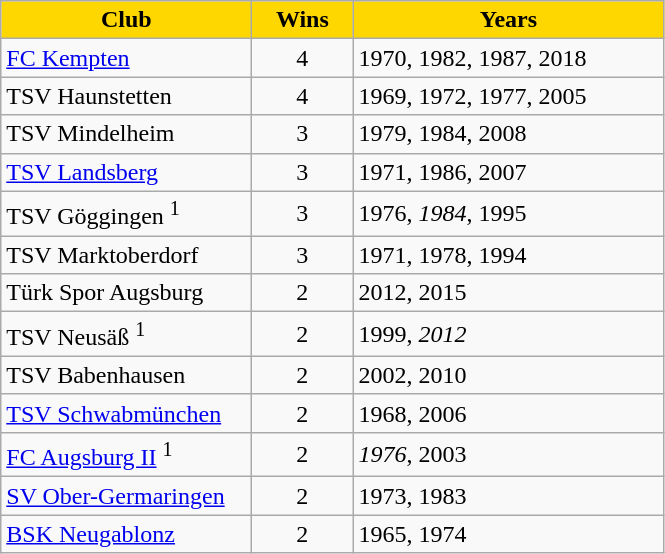<table class="wikitable">
<tr align="center" bgcolor="#FFD700">
<td width="160"><strong>Club</strong></td>
<td width="60"><strong>Wins</strong></td>
<td width="200"><strong>Years</strong></td>
</tr>
<tr>
<td><a href='#'>FC Kempten</a></td>
<td align="center">4</td>
<td>1970, 1982, 1987, 2018</td>
</tr>
<tr>
<td>TSV Haunstetten</td>
<td align="center">4</td>
<td>1969, 1972, 1977, 2005</td>
</tr>
<tr>
<td>TSV Mindelheim</td>
<td align="center">3</td>
<td>1979, 1984, 2008</td>
</tr>
<tr>
<td><a href='#'>TSV Landsberg</a></td>
<td align="center">3</td>
<td>1971, 1986, 2007</td>
</tr>
<tr>
<td>TSV Göggingen <sup>1</sup></td>
<td align="center">3</td>
<td>1976, <em>1984</em>, 1995</td>
</tr>
<tr>
<td>TSV Marktoberdorf</td>
<td align="center">3</td>
<td>1971, 1978, 1994</td>
</tr>
<tr>
<td>Türk Spor Augsburg</td>
<td align="center">2</td>
<td>2012, 2015</td>
</tr>
<tr>
<td>TSV Neusäß <sup>1</sup></td>
<td align="center">2</td>
<td>1999, <em>2012</em></td>
</tr>
<tr>
<td>TSV Babenhausen</td>
<td align="center">2</td>
<td>2002, 2010</td>
</tr>
<tr>
<td><a href='#'>TSV Schwabmünchen</a></td>
<td align="center">2</td>
<td>1968, 2006</td>
</tr>
<tr>
<td><a href='#'>FC Augsburg II</a> <sup>1</sup></td>
<td align="center">2</td>
<td><em>1976</em>, 2003</td>
</tr>
<tr>
<td><a href='#'>SV Ober-Germaringen</a></td>
<td align="center">2</td>
<td>1973, 1983</td>
</tr>
<tr>
<td><a href='#'>BSK Neugablonz</a></td>
<td align="center">2</td>
<td>1965, 1974</td>
</tr>
</table>
